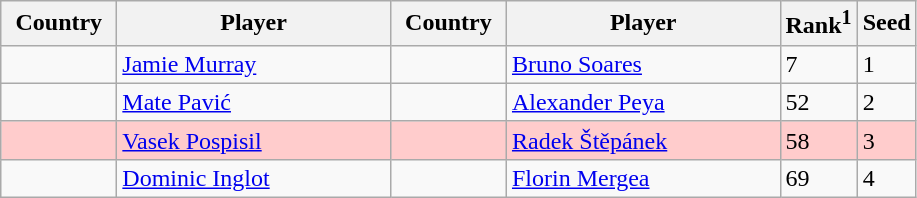<table class="sortable wikitable">
<tr>
<th width="70">Country</th>
<th width="175">Player</th>
<th width="70">Country</th>
<th width="175">Player</th>
<th>Rank<sup>1</sup></th>
<th>Seed</th>
</tr>
<tr>
<td></td>
<td><a href='#'>Jamie Murray</a></td>
<td></td>
<td><a href='#'>Bruno Soares</a></td>
<td>7</td>
<td>1</td>
</tr>
<tr>
<td></td>
<td><a href='#'>Mate Pavić</a></td>
<td></td>
<td><a href='#'>Alexander Peya</a></td>
<td>52</td>
<td>2</td>
</tr>
<tr style="background:#fcc;">
<td></td>
<td><a href='#'>Vasek Pospisil</a></td>
<td></td>
<td><a href='#'>Radek Štěpánek</a></td>
<td>58</td>
<td>3</td>
</tr>
<tr>
<td></td>
<td><a href='#'>Dominic Inglot</a></td>
<td></td>
<td><a href='#'>Florin Mergea</a></td>
<td>69</td>
<td>4</td>
</tr>
</table>
